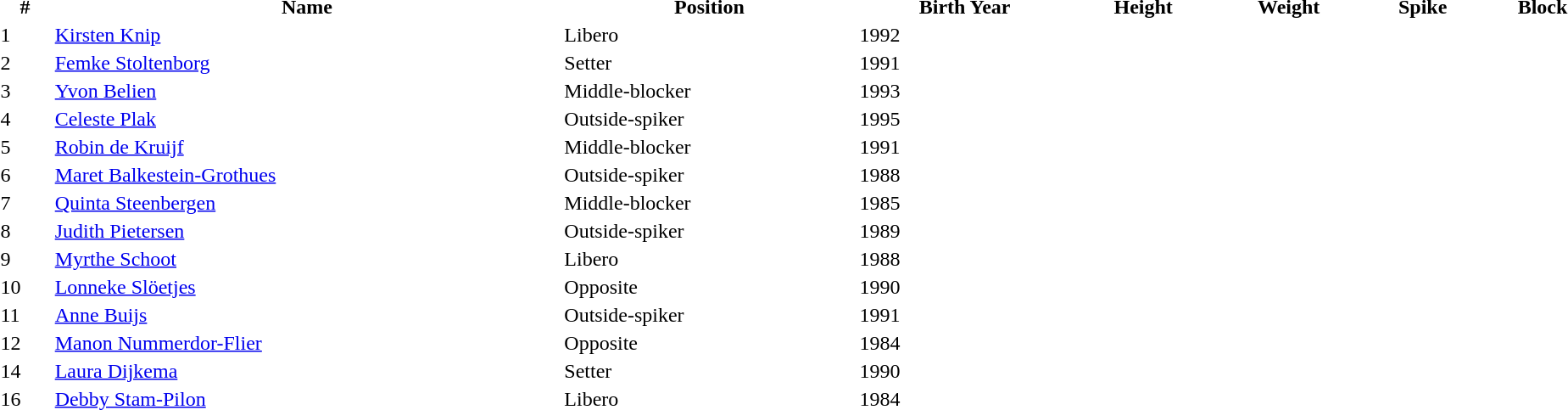<table class="sortable" style="background:transparent; margin:0px; width:100%;">
<tr>
<th>#</th>
<th>Name</th>
<th>Position</th>
<th>Birth Year</th>
<th>Height</th>
<th>Weight</th>
<th>Spike</th>
<th>Block</th>
</tr>
<tr>
<td>1</td>
<td><a href='#'>Kirsten Knip</a></td>
<td>Libero</td>
<td>1992</td>
<td></td>
<td></td>
<td></td>
<td></td>
</tr>
<tr>
<td>2</td>
<td><a href='#'>Femke Stoltenborg</a></td>
<td>Setter</td>
<td>1991</td>
<td></td>
<td></td>
<td></td>
<td></td>
</tr>
<tr>
<td>3</td>
<td><a href='#'>Yvon Belien</a></td>
<td>Middle-blocker</td>
<td>1993</td>
<td></td>
<td></td>
<td></td>
<td></td>
</tr>
<tr>
<td>4</td>
<td><a href='#'>Celeste Plak</a></td>
<td>Outside-spiker</td>
<td>1995</td>
<td></td>
<td></td>
<td></td>
<td></td>
</tr>
<tr>
<td>5</td>
<td><a href='#'>Robin de Kruijf</a></td>
<td>Middle-blocker</td>
<td>1991</td>
<td></td>
<td></td>
<td></td>
<td></td>
</tr>
<tr>
<td>6</td>
<td><a href='#'>Maret Balkestein-Grothues</a></td>
<td>Outside-spiker</td>
<td>1988</td>
<td></td>
<td></td>
<td></td>
<td></td>
</tr>
<tr>
<td>7</td>
<td><a href='#'>Quinta Steenbergen</a></td>
<td>Middle-blocker</td>
<td>1985</td>
<td></td>
<td></td>
<td></td>
<td></td>
</tr>
<tr>
<td>8</td>
<td><a href='#'>Judith Pietersen</a></td>
<td>Outside-spiker</td>
<td>1989</td>
<td></td>
<td></td>
<td></td>
<td></td>
</tr>
<tr>
<td>9</td>
<td><a href='#'>Myrthe Schoot</a></td>
<td>Libero</td>
<td>1988</td>
<td></td>
<td></td>
<td></td>
<td></td>
</tr>
<tr>
<td>10</td>
<td><a href='#'>Lonneke Slöetjes</a></td>
<td>Opposite</td>
<td>1990</td>
<td></td>
<td></td>
<td></td>
<td></td>
</tr>
<tr>
<td>11</td>
<td><a href='#'>Anne Buijs</a></td>
<td>Outside-spiker</td>
<td>1991</td>
<td></td>
<td></td>
<td></td>
<td></td>
</tr>
<tr>
<td>12</td>
<td><a href='#'>Manon Nummerdor-Flier</a></td>
<td>Opposite</td>
<td>1984</td>
<td></td>
<td></td>
<td></td>
<td></td>
</tr>
<tr>
<td>14</td>
<td><a href='#'>Laura Dijkema</a></td>
<td>Setter</td>
<td>1990</td>
<td></td>
<td></td>
<td></td>
<td></td>
</tr>
<tr>
<td>16</td>
<td><a href='#'>Debby Stam-Pilon</a></td>
<td>Libero</td>
<td>1984</td>
<td></td>
<td></td>
<td></td>
<td></td>
</tr>
</table>
